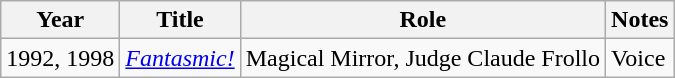<table class="wikitable sortable">
<tr>
<th>Year</th>
<th>Title</th>
<th>Role</th>
<th>Notes</th>
</tr>
<tr>
<td>1992, 1998</td>
<td><em><a href='#'>Fantasmic!</a></em></td>
<td>Magical Mirror, Judge Claude Frollo</td>
<td>Voice</td>
</tr>
</table>
